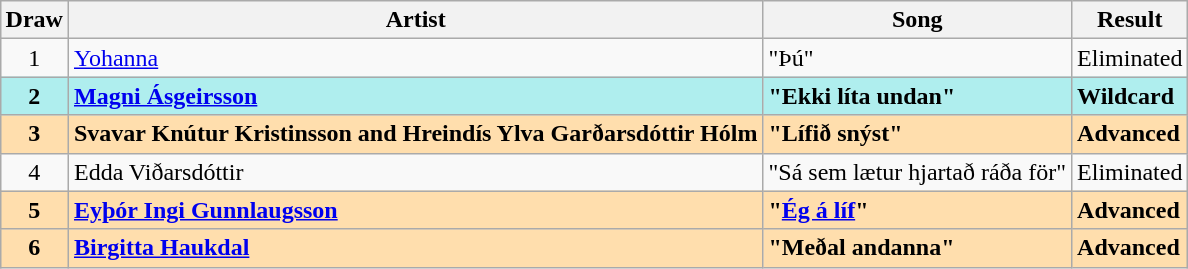<table class="sortable wikitable" style="margin: 1em auto 1em auto; text-align:center">
<tr>
<th>Draw</th>
<th>Artist</th>
<th>Song</th>
<th>Result</th>
</tr>
<tr>
<td>1</td>
<td align="left"><a href='#'>Yohanna</a></td>
<td align="left">"Þú"</td>
<td align="left">Eliminated</td>
</tr>
<tr style="font-weight:bold; background:paleturquoise;">
<td>2</td>
<td align="left"><a href='#'>Magni Ásgeirsson</a></td>
<td align="left">"Ekki líta undan"</td>
<td align="left">Wildcard</td>
</tr>
<tr style="font-weight:bold; background:navajowhite;">
<td>3</td>
<td align="left">Svavar Knútur Kristinsson and Hreindís Ylva Garðarsdóttir Hólm</td>
<td align="left">"Lífið snýst"</td>
<td align="left">Advanced</td>
</tr>
<tr>
<td>4</td>
<td align="left">Edda Viðarsdóttir</td>
<td align="left">"Sá sem lætur hjartað ráða för"</td>
<td align="left">Eliminated</td>
</tr>
<tr style="font-weight:bold; background:navajowhite;">
<td>5</td>
<td align="left"><a href='#'>Eyþór Ingi Gunnlaugsson</a></td>
<td align="left">"<a href='#'>Ég á líf</a>"</td>
<td align="left">Advanced</td>
</tr>
<tr style="font-weight:bold; background:navajowhite;">
<td>6</td>
<td align="left"><a href='#'>Birgitta Haukdal</a></td>
<td align="left">"Meðal andanna"</td>
<td align="left">Advanced</td>
</tr>
</table>
